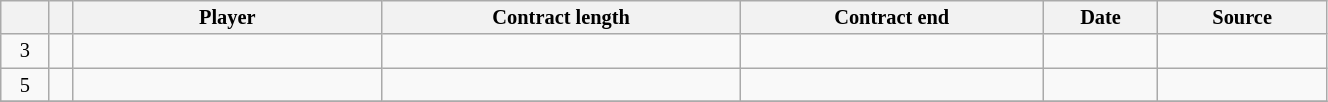<table class="wikitable sortable" style="width:70%; text-align:center; font-size:85%; text-align:centre;">
<tr>
<th></th>
<th></th>
<th scope="col" style="width:200px;">Player</th>
<th>Contract length</th>
<th>Contract end</th>
<th scope="col" style="width:70px;">Date</th>
<th>Source</th>
</tr>
<tr>
<td align=center>3</td>
<td align=center></td>
<td></td>
<td align=center></td>
<td align=center></td>
<td align=center></td>
<td align=center></td>
</tr>
<tr>
<td align=center>5</td>
<td align=center></td>
<td></td>
<td align=center></td>
<td align=center></td>
<td align=center></td>
<td align=center></td>
</tr>
<tr>
</tr>
</table>
